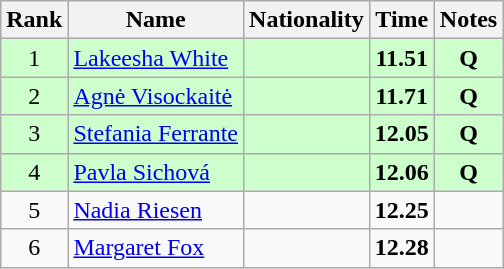<table class="wikitable sortable" style="text-align:center">
<tr>
<th>Rank</th>
<th>Name</th>
<th>Nationality</th>
<th>Time</th>
<th>Notes</th>
</tr>
<tr bgcolor=ccffcc>
<td>1</td>
<td align=left><a href='#'>Lakeesha White</a></td>
<td align=left></td>
<td><strong>11.51</strong></td>
<td><strong>Q</strong></td>
</tr>
<tr bgcolor=ccffcc>
<td>2</td>
<td align=left><a href='#'>Agnė Visockaitė</a></td>
<td align=left></td>
<td><strong>11.71</strong></td>
<td><strong>Q</strong></td>
</tr>
<tr bgcolor=ccffcc>
<td>3</td>
<td align=left><a href='#'>Stefania Ferrante</a></td>
<td align=left></td>
<td><strong>12.05</strong></td>
<td><strong>Q</strong></td>
</tr>
<tr bgcolor=ccffcc>
<td>4</td>
<td align=left><a href='#'>Pavla Sichová</a></td>
<td align=left></td>
<td><strong>12.06</strong></td>
<td><strong>Q</strong></td>
</tr>
<tr>
<td>5</td>
<td align=left><a href='#'>Nadia Riesen</a></td>
<td align=left></td>
<td><strong>12.25</strong></td>
<td></td>
</tr>
<tr>
<td>6</td>
<td align=left><a href='#'>Margaret Fox</a></td>
<td align=left></td>
<td><strong>12.28</strong></td>
<td></td>
</tr>
</table>
